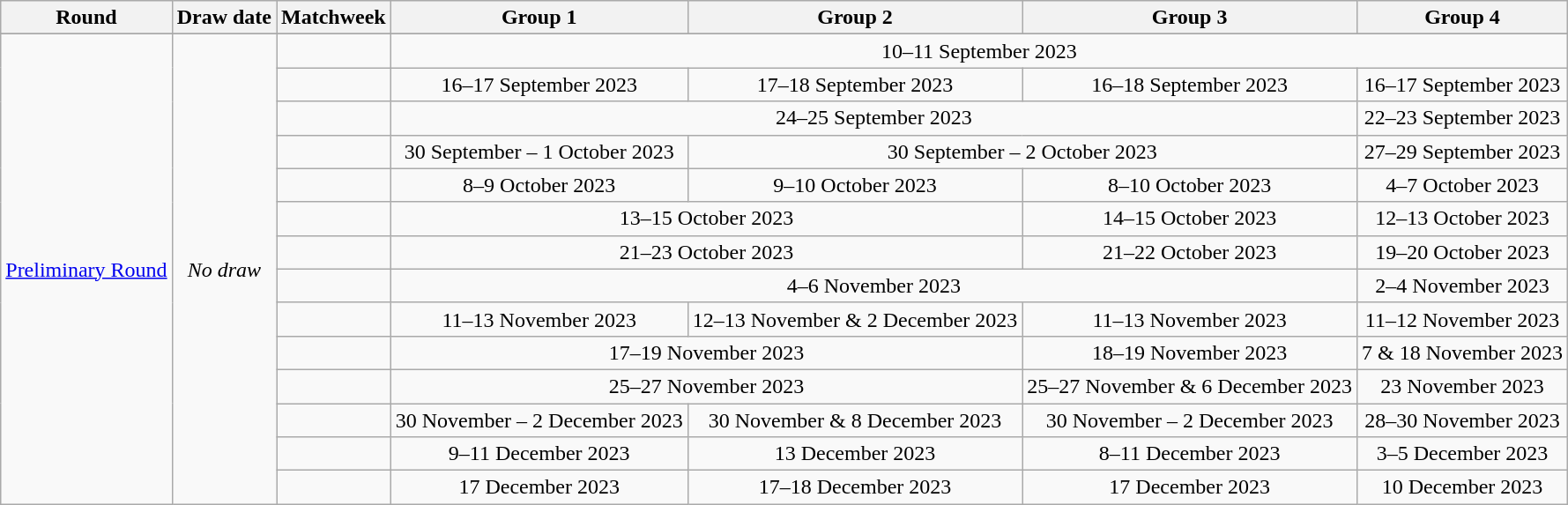<table class="wikitable" style="text-align:center">
<tr>
<th>Round</th>
<th>Draw date</th>
<th>Matchweek</th>
<th>Group 1</th>
<th>Group 2</th>
<th>Group 3</th>
<th>Group 4</th>
</tr>
<tr>
</tr>
<tr>
<td rowspan=14><a href='#'>Preliminary Round</a></td>
<td rowspan=14><em>No draw</em></td>
<td></td>
<td colspan=4>10–11 September 2023</td>
</tr>
<tr>
<td></td>
<td>16–17 September 2023</td>
<td>17–18 September 2023</td>
<td>16–18 September 2023</td>
<td>16–17 September 2023</td>
</tr>
<tr>
<td></td>
<td colspan=3>24–25 September 2023</td>
<td>22–23 September 2023</td>
</tr>
<tr>
<td></td>
<td>30 September – 1 October 2023</td>
<td colspan=2>30 September – 2 October 2023</td>
<td>27–29 September 2023</td>
</tr>
<tr>
<td></td>
<td>8–9 October 2023</td>
<td>9–10 October 2023</td>
<td>8–10 October 2023</td>
<td>4–7 October 2023</td>
</tr>
<tr>
<td></td>
<td colspan=2>13–15 October 2023</td>
<td>14–15 October 2023</td>
<td>12–13 October 2023</td>
</tr>
<tr>
<td></td>
<td colspan=2>21–23 October 2023</td>
<td>21–22 October 2023</td>
<td>19–20 October 2023</td>
</tr>
<tr>
<td></td>
<td colspan=3>4–6 November 2023</td>
<td>2–4 November 2023</td>
</tr>
<tr>
<td></td>
<td>11–13 November 2023</td>
<td>12–13 November & 2 December 2023 </td>
<td>11–13 November 2023</td>
<td>11–12 November 2023</td>
</tr>
<tr>
<td></td>
<td colspan=2>17–19 November 2023</td>
<td>18–19 November 2023</td>
<td>7 & 18 November 2023</td>
</tr>
<tr>
<td></td>
<td colspan=2>25–27 November 2023</td>
<td>25–27 November & 6 December 2023</td>
<td>23 November 2023</td>
</tr>
<tr>
<td></td>
<td>30 November – 2 December 2023</td>
<td>30 November & 8 December 2023</td>
<td>30 November – 2 December 2023</td>
<td>28–30 November 2023</td>
</tr>
<tr>
<td></td>
<td>9–11 December 2023</td>
<td>13 December 2023</td>
<td>8–11 December 2023</td>
<td>3–5 December 2023</td>
</tr>
<tr>
<td></td>
<td>17 December 2023</td>
<td>17–18 December 2023</td>
<td>17 December 2023</td>
<td>10 December 2023</td>
</tr>
</table>
